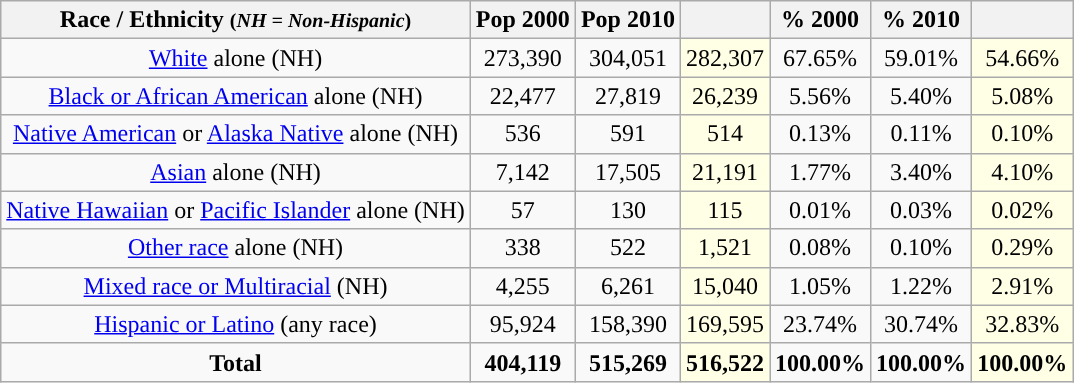<table class="wikitable"  style="text-align:center;">
<tr>
<th>Race / Ethnicity <small>(<em>NH = Non-Hispanic</em>)</small></th>
<th>Pop 2000</th>
<th>Pop 2010</th>
<th></th>
<th>% 2000</th>
<th>% 2010</th>
<th></th>
</tr>
<tr>
<td><a href='#'>White</a> alone (NH)</td>
<td>273,390</td>
<td>304,051</td>
<td style='background: #ffffe6;'>282,307</td>
<td>67.65%</td>
<td>59.01%</td>
<td style='background: #ffffe6;'>54.66%</td>
</tr>
<tr>
<td><a href='#'>Black or African American</a> alone (NH)</td>
<td>22,477</td>
<td>27,819</td>
<td style='background: #ffffe6;'>26,239</td>
<td>5.56%</td>
<td>5.40%</td>
<td style='background: #ffffe6;'>5.08%</td>
</tr>
<tr>
<td><a href='#'>Native American</a> or <a href='#'>Alaska Native</a> alone (NH)</td>
<td>536</td>
<td>591</td>
<td style='background: #ffffe6;'>514</td>
<td>0.13%</td>
<td>0.11%</td>
<td style='background: #ffffe6;'>0.10%</td>
</tr>
<tr>
<td><a href='#'>Asian</a> alone (NH)</td>
<td>7,142</td>
<td>17,505</td>
<td style='background: #ffffe6;'>21,191</td>
<td>1.77%</td>
<td>3.40%</td>
<td style='background: #ffffe6;'>4.10%</td>
</tr>
<tr>
<td><a href='#'>Native Hawaiian</a> or <a href='#'>Pacific Islander</a> alone (NH)</td>
<td>57</td>
<td>130</td>
<td style='background: #ffffe6;'>115</td>
<td>0.01%</td>
<td>0.03%</td>
<td style='background: #ffffe6;'>0.02%</td>
</tr>
<tr>
<td><a href='#'>Other race</a> alone (NH)</td>
<td>338</td>
<td>522</td>
<td style='background: #ffffe6;'>1,521</td>
<td>0.08%</td>
<td>0.10%</td>
<td style='background: #ffffe6;'>0.29%</td>
</tr>
<tr>
<td><a href='#'>Mixed race or Multiracial</a> (NH)</td>
<td>4,255</td>
<td>6,261</td>
<td style='background: #ffffe6;'>15,040</td>
<td>1.05%</td>
<td>1.22%</td>
<td style='background: #ffffe6;'>2.91%</td>
</tr>
<tr>
<td><a href='#'>Hispanic or Latino</a> (any race)</td>
<td>95,924</td>
<td>158,390</td>
<td style='background: #ffffe6;'>169,595</td>
<td>23.74%</td>
<td>30.74%</td>
<td style='background: #ffffe6;'>32.83%</td>
</tr>
<tr>
<td><strong>Total</strong></td>
<td><strong>404,119</strong></td>
<td><strong>515,269</strong></td>
<td style='background: #ffffe6;'><strong>516,522</strong></td>
<td><strong>100.00%</strong></td>
<td><strong>100.00%</strong></td>
<td style='background: #ffffe6;'><strong>100.00%</strong></td>
</tr>
</table>
